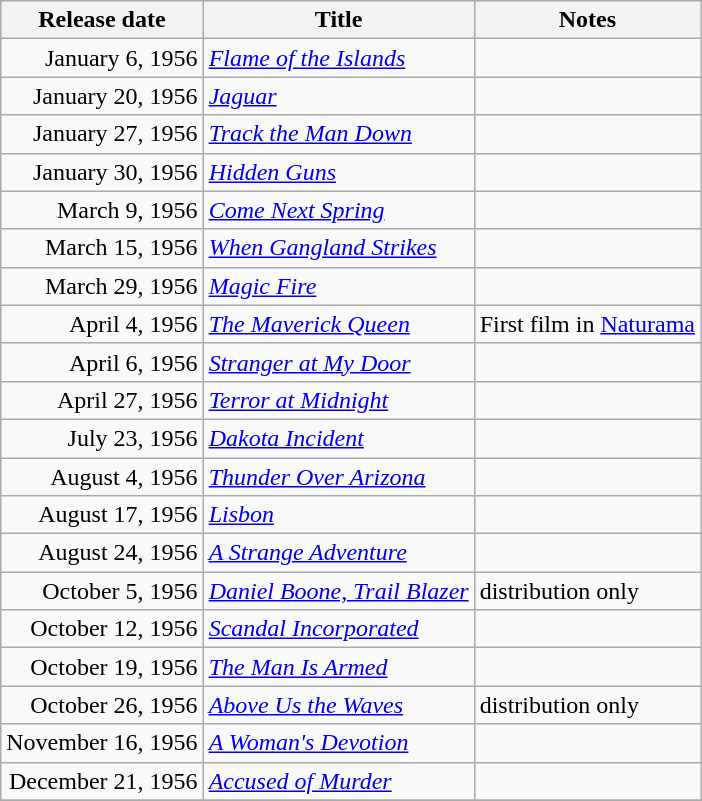<table class="wikitable sortable">
<tr>
<th>Release date</th>
<th>Title</th>
<th>Notes</th>
</tr>
<tr>
<td align="right">January 6, 1956</td>
<td><em><a href='#'>Flame of the Islands</a></em></td>
<td></td>
</tr>
<tr>
<td align="right">January 20, 1956</td>
<td><em><a href='#'>Jaguar</a></em></td>
<td></td>
</tr>
<tr>
<td align="right">January 27, 1956</td>
<td><em><a href='#'>Track the Man Down</a></em></td>
<td></td>
</tr>
<tr>
<td align="right">January 30, 1956</td>
<td><em><a href='#'>Hidden Guns</a></em></td>
<td></td>
</tr>
<tr>
<td align="right">March 9, 1956</td>
<td><em><a href='#'>Come Next Spring</a></em></td>
<td></td>
</tr>
<tr>
<td align="right">March 15, 1956</td>
<td><em><a href='#'>When Gangland Strikes</a></em></td>
<td></td>
</tr>
<tr>
<td align="right">March 29, 1956</td>
<td><em><a href='#'>Magic Fire</a></em></td>
<td></td>
</tr>
<tr>
<td align="right">April 4, 1956</td>
<td><em><a href='#'>The Maverick Queen</a></em></td>
<td>First film in <a href='#'>Naturama</a></td>
</tr>
<tr>
<td align="right">April 6, 1956</td>
<td><em><a href='#'>Stranger at My Door</a></em></td>
<td></td>
</tr>
<tr>
<td align="right">April 27, 1956</td>
<td><em><a href='#'>Terror at Midnight</a></em></td>
<td></td>
</tr>
<tr>
<td align="right">July 23, 1956</td>
<td><em><a href='#'>Dakota Incident</a></em></td>
<td></td>
</tr>
<tr>
<td align="right">August 4, 1956</td>
<td><em><a href='#'>Thunder Over Arizona</a></em></td>
<td></td>
</tr>
<tr>
<td align="right">August 17, 1956</td>
<td><em><a href='#'>Lisbon</a></em></td>
<td></td>
</tr>
<tr>
<td align="right">August 24, 1956</td>
<td><em><a href='#'>A Strange Adventure</a></em></td>
<td></td>
</tr>
<tr>
<td align="right">October 5, 1956</td>
<td><em><a href='#'>Daniel Boone, Trail Blazer</a></em></td>
<td>distribution only</td>
</tr>
<tr>
<td align="right">October 12, 1956</td>
<td><em><a href='#'>Scandal Incorporated</a></em></td>
<td></td>
</tr>
<tr>
<td align="right">October 19, 1956</td>
<td><em><a href='#'>The Man Is Armed</a></em></td>
<td></td>
</tr>
<tr>
<td align="right">October 26, 1956</td>
<td><em><a href='#'>Above Us the Waves</a></em></td>
<td>distribution only</td>
</tr>
<tr>
<td align="right">November 16, 1956</td>
<td><em><a href='#'>A Woman's Devotion</a></em></td>
<td></td>
</tr>
<tr>
<td align="right">December 21, 1956</td>
<td><em><a href='#'>Accused of Murder</a></em></td>
<td></td>
</tr>
<tr>
</tr>
</table>
